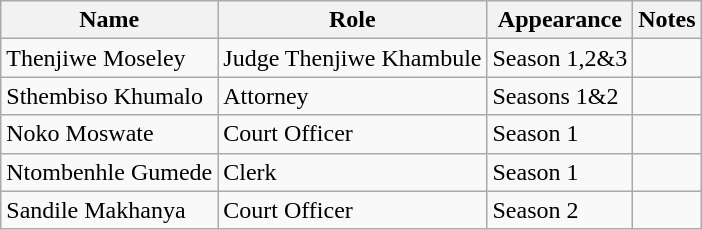<table class="wikitable">
<tr>
<th>Name</th>
<th>Role</th>
<th>Appearance</th>
<th>Notes</th>
</tr>
<tr>
<td>Thenjiwe Moseley</td>
<td>Judge Thenjiwe Khambule</td>
<td>Season 1,2&3</td>
<td></td>
</tr>
<tr>
<td>Sthembiso Khumalo</td>
<td>Attorney</td>
<td>Seasons 1&2</td>
<td></td>
</tr>
<tr>
<td>Noko Moswate</td>
<td>Court Officer</td>
<td>Season 1</td>
<td></td>
</tr>
<tr>
<td>Ntombenhle Gumede</td>
<td>Clerk</td>
<td>Season 1</td>
<td></td>
</tr>
<tr>
<td>Sandile Makhanya</td>
<td>Court Officer</td>
<td>Season 2</td>
<td></td>
</tr>
</table>
